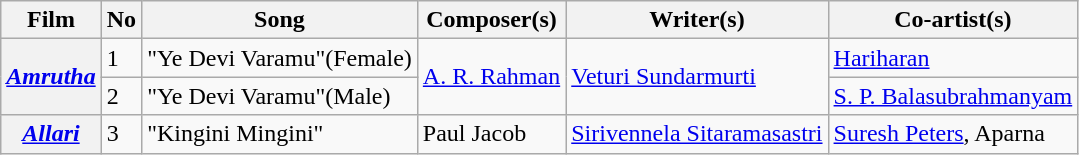<table class="wikitable sortable plainrowheaders">
<tr>
<th>Film</th>
<th>No</th>
<th>Song</th>
<th>Composer(s)</th>
<th>Writer(s)</th>
<th>Co-artist(s)</th>
</tr>
<tr>
<th rowspan="2"><em><a href='#'>Amrutha</a></em></th>
<td>1</td>
<td>"Ye Devi Varamu"(Female)</td>
<td rowspan="2"><a href='#'>A. R. Rahman</a></td>
<td rowspan="2"><a href='#'>Veturi Sundarmurti</a></td>
<td><a href='#'>Hariharan</a></td>
</tr>
<tr>
<td>2</td>
<td>"Ye Devi Varamu"(Male)</td>
<td><a href='#'>S. P. Balasubrahmanyam</a></td>
</tr>
<tr>
<th><a href='#'><em>Allari</em></a></th>
<td>3</td>
<td>"Kingini Mingini"</td>
<td>Paul Jacob</td>
<td><a href='#'>Sirivennela Sitaramasastri</a></td>
<td><a href='#'>Suresh Peters</a>, Aparna</td>
</tr>
</table>
